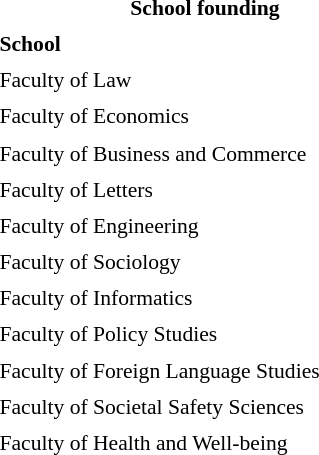<table class="toccolours" style="float:right; margin-left:1em; font-size:90%; line-height:1.4em; width:280px;">
<tr>
<th colspan="2" style="text-align: center;"><strong>School founding</strong></th>
</tr>
<tr>
<td><strong>School</strong></td>
<td></td>
</tr>
<tr>
<td>Faculty of Law</td>
<td></td>
</tr>
<tr>
<td>Faculty of Economics</td>
<td></td>
</tr>
<tr>
<td>Faculty of Business and Commerce</td>
<td></td>
</tr>
<tr>
<td>Faculty of Letters</td>
<td></td>
</tr>
<tr>
<td>Faculty of Engineering</td>
<td></td>
</tr>
<tr>
<td>Faculty of Sociology</td>
<td></td>
</tr>
<tr>
<td>Faculty of Informatics</td>
<td></td>
</tr>
<tr>
<td>Faculty of Policy Studies</td>
<td></td>
</tr>
<tr>
<td>Faculty of Foreign Language Studies</td>
<td></td>
</tr>
<tr>
<td>Faculty of Societal Safety Sciences</td>
<td></td>
</tr>
<tr>
<td>Faculty of Health and Well-being</td>
<td></td>
</tr>
</table>
